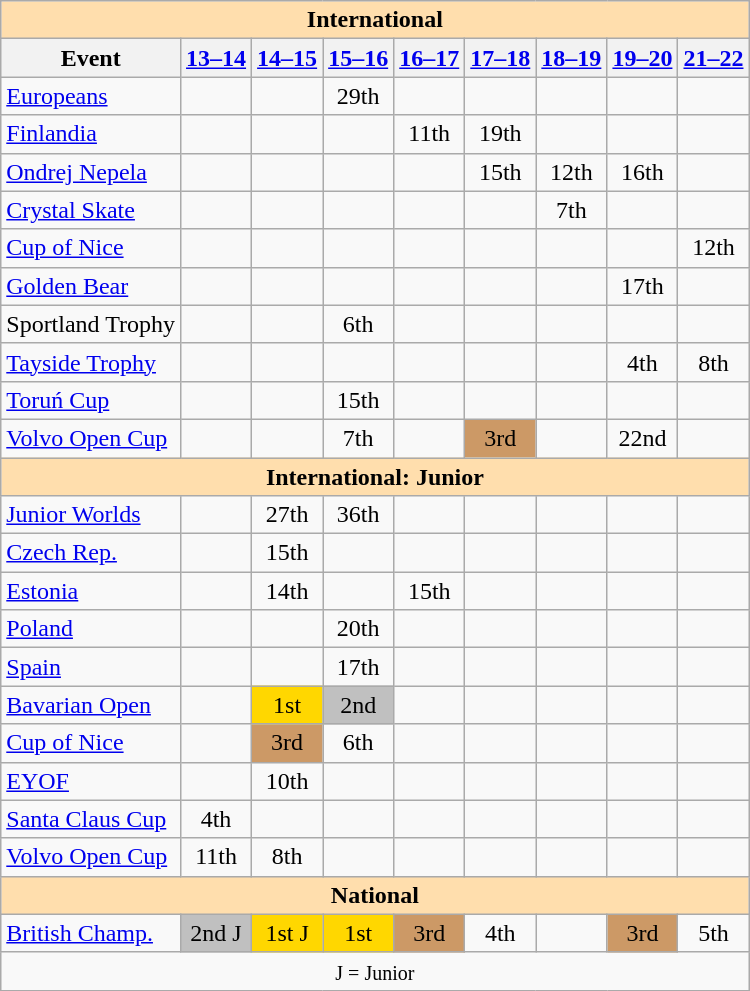<table class="wikitable" style="text-align:center">
<tr>
<th colspan="9" style="background-color: #ffdead; " align="center">International</th>
</tr>
<tr>
<th>Event</th>
<th><a href='#'>13–14</a></th>
<th><a href='#'>14–15</a></th>
<th><a href='#'>15–16</a></th>
<th><a href='#'>16–17</a></th>
<th><a href='#'>17–18</a></th>
<th><a href='#'>18–19</a></th>
<th><a href='#'>19–20</a></th>
<th><a href='#'>21–22</a></th>
</tr>
<tr>
<td align=left><a href='#'>Europeans</a></td>
<td></td>
<td></td>
<td>29th</td>
<td></td>
<td></td>
<td></td>
<td></td>
<td></td>
</tr>
<tr>
<td align=left> <a href='#'>Finlandia</a></td>
<td></td>
<td></td>
<td></td>
<td>11th</td>
<td>19th</td>
<td></td>
<td></td>
<td></td>
</tr>
<tr>
<td align=left> <a href='#'>Ondrej Nepela</a></td>
<td></td>
<td></td>
<td></td>
<td></td>
<td>15th</td>
<td>12th</td>
<td>16th</td>
<td></td>
</tr>
<tr>
<td align="left"><a href='#'>Crystal Skate</a></td>
<td></td>
<td></td>
<td></td>
<td></td>
<td></td>
<td>7th</td>
<td></td>
<td></td>
</tr>
<tr>
<td align="left"><a href='#'>Cup of Nice</a></td>
<td></td>
<td></td>
<td></td>
<td></td>
<td></td>
<td></td>
<td></td>
<td>12th</td>
</tr>
<tr>
<td align="left"><a href='#'>Golden Bear</a></td>
<td></td>
<td></td>
<td></td>
<td></td>
<td></td>
<td></td>
<td>17th</td>
<td></td>
</tr>
<tr>
<td align="left">Sportland Trophy</td>
<td></td>
<td></td>
<td>6th</td>
<td></td>
<td></td>
<td></td>
<td></td>
<td></td>
</tr>
<tr>
<td align="left"><a href='#'>Tayside Trophy</a></td>
<td></td>
<td></td>
<td></td>
<td></td>
<td></td>
<td></td>
<td>4th</td>
<td>8th</td>
</tr>
<tr>
<td align="left"><a href='#'>Toruń Cup</a></td>
<td></td>
<td></td>
<td>15th</td>
<td></td>
<td></td>
<td></td>
<td></td>
<td></td>
</tr>
<tr>
<td align="left"><a href='#'>Volvo Open Cup</a></td>
<td></td>
<td></td>
<td>7th</td>
<td></td>
<td bgcolor="cc9966">3rd</td>
<td></td>
<td>22nd</td>
<td></td>
</tr>
<tr>
<th colspan="9" style="background-color: #ffdead; " align="center">International: Junior</th>
</tr>
<tr>
<td align="left"><a href='#'>Junior Worlds</a></td>
<td></td>
<td>27th</td>
<td>36th</td>
<td></td>
<td></td>
<td></td>
<td></td>
<td></td>
</tr>
<tr>
<td align="left"> <a href='#'>Czech Rep.</a></td>
<td></td>
<td>15th</td>
<td></td>
<td></td>
<td></td>
<td></td>
<td></td>
<td></td>
</tr>
<tr>
<td align="left"> <a href='#'>Estonia</a></td>
<td></td>
<td>14th</td>
<td></td>
<td>15th</td>
<td></td>
<td></td>
<td></td>
<td></td>
</tr>
<tr>
<td align="left"> <a href='#'>Poland</a></td>
<td></td>
<td></td>
<td>20th</td>
<td></td>
<td></td>
<td></td>
<td></td>
<td></td>
</tr>
<tr>
<td align="left"> <a href='#'>Spain</a></td>
<td></td>
<td></td>
<td>17th</td>
<td></td>
<td></td>
<td></td>
<td></td>
<td></td>
</tr>
<tr>
<td align="left"><a href='#'>Bavarian Open</a></td>
<td></td>
<td bgcolor="gold">1st</td>
<td bgcolor="silver">2nd</td>
<td></td>
<td></td>
<td></td>
<td></td>
<td></td>
</tr>
<tr>
<td align="left"><a href='#'>Cup of Nice</a></td>
<td></td>
<td bgcolor="cc9966">3rd</td>
<td>6th</td>
<td></td>
<td></td>
<td></td>
<td></td>
<td></td>
</tr>
<tr>
<td align="left"><a href='#'>EYOF</a></td>
<td></td>
<td>10th</td>
<td></td>
<td></td>
<td></td>
<td></td>
<td></td>
<td></td>
</tr>
<tr>
<td align="left"><a href='#'>Santa Claus Cup</a></td>
<td>4th</td>
<td></td>
<td></td>
<td></td>
<td></td>
<td></td>
<td></td>
<td></td>
</tr>
<tr>
<td align="left"><a href='#'>Volvo Open Cup</a></td>
<td>11th</td>
<td>8th</td>
<td></td>
<td></td>
<td></td>
<td></td>
<td></td>
<td></td>
</tr>
<tr>
<th colspan="9" style="background-color: #ffdead; " align="center">National</th>
</tr>
<tr>
<td align="left"><a href='#'>British Champ.</a></td>
<td bgcolor="silver">2nd J</td>
<td bgcolor="gold">1st J</td>
<td bgcolor="gold">1st</td>
<td bgcolor="cc9966">3rd</td>
<td>4th</td>
<td></td>
<td bgcolor="cc9966">3rd</td>
<td>5th</td>
</tr>
<tr>
<td colspan="9" align="center"><small> J = Junior </small></td>
</tr>
</table>
